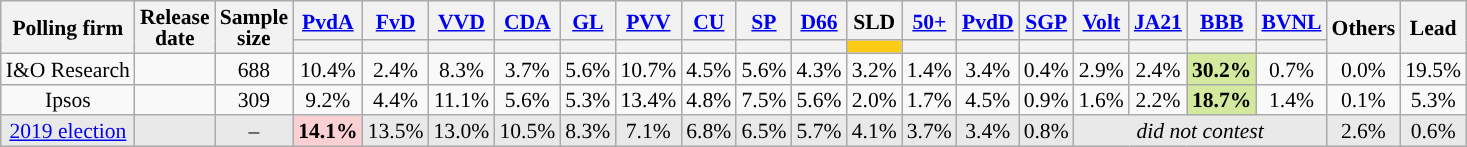<table class="wikitable sortable tpl-blanktable" style="text-align:center;font-size:90%;line-height:14px;">
<tr>
<th rowspan="2">Polling firm</th>
<th rowspan="2">Release<br>date</th>
<th rowspan="2">Sample<br>size</th>
<th class="unsortable" style="width:30px;"><a href='#'>PvdA</a></th>
<th class="unsortable" style="width:30px;"><a href='#'>FvD</a></th>
<th class="unsortable" style="width:30px;"><a href='#'>VVD</a></th>
<th class="unsortable" style="width:30px;"><a href='#'>CDA</a></th>
<th class="unsortable" style="width:30px;"><a href='#'>GL</a></th>
<th class="unsortable" style="width:30px;"><a href='#'>PVV</a></th>
<th class="unsortable" style="width:30px;"><a href='#'>CU</a></th>
<th class="unsortable" style="width:30px;"><a href='#'>SP</a></th>
<th class="unsortable" style="width:30px;"><a href='#'>D66</a></th>
<th class="unsortable" style="width:30px;">SLD </th>
<th class="unsortable" style="width:30px;"><a href='#'>50+</a></th>
<th class="unsortable" style="width:30px;"><a href='#'>PvdD</a></th>
<th class="unsortable" style="width:30px;"><a href='#'>SGP</a></th>
<th class="unsortable" style="width:30px;"><a href='#'>Volt</a></th>
<th class="unsortable" style="width:30px;"><a href='#'>JA21</a></th>
<th class="unsortable" style="width:30px;"><a href='#'>BBB</a></th>
<th class="unsortable" style="width:30px;"><a href='#'>BVNL</a></th>
<th class="unsortable" style="width:30px;" rowspan="2">Others</th>
<th rowspan="2">Lead</th>
</tr>
<tr>
<th data-sort-type="number" style="background:"></th>
<th data-sort-type="number" style="background:"></th>
<th data-sort-type="number" style="background:"></th>
<th data-sort-type="number" style="background:"></th>
<th data-sort-type="number" style="background:"></th>
<th data-sort-type="number" style="background:"></th>
<th data-sort-type="number" style="background:"></th>
<th data-sort-type="number" style="background:"></th>
<th data-sort-type="number" style="background:"></th>
<th data-sort-type="number" style="background:#FCCC14;"></th>
<th data-sort-type="number" style="background:"></th>
<th data-sort-type="number" style="background:"></th>
<th data-sort-type="number" style="background:"></th>
<th data-sort-type="number" style="background:"></th>
<th data-sort-type="number" style="background:"></th>
<th data-sort-type="number" style="background:"></th>
<th data-sort-type="number" style="background:"></th>
</tr>
<tr>
<td>I&O Research</td>
<td></td>
<td>688</td>
<td>10.4%</td>
<td>2.4%</td>
<td>8.3%</td>
<td>3.7%</td>
<td>5.6%</td>
<td>10.7%</td>
<td>4.5%</td>
<td>5.6%</td>
<td>4.3%</td>
<td>3.2%</td>
<td>1.4%</td>
<td>3.4%</td>
<td>0.4%</td>
<td>2.9%</td>
<td>2.4%</td>
<td style="background:#d3ea9e;"><strong>30.2%</strong></td>
<td>0.7%</td>
<td>0.0%</td>
<td style="background:">19.5%</td>
</tr>
<tr>
<td>Ipsos</td>
<td></td>
<td>309</td>
<td>9.2%</td>
<td>4.4%</td>
<td>11.1%</td>
<td>5.6%</td>
<td>5.3%</td>
<td>13.4%</td>
<td>4.8%</td>
<td>7.5%</td>
<td>5.6%</td>
<td>2.0%</td>
<td>1.7%</td>
<td>4.5%</td>
<td>0.9%</td>
<td>1.6%</td>
<td>2.2%</td>
<td style="background:#d3ea9e;"><strong>18.7%</strong></td>
<td>1.4%</td>
<td>0.1%</td>
<td style="background:">5.3%</td>
</tr>
<tr style="background:#E9E9E9;">
<td><a href='#'>2019 election</a></td>
<td></td>
<td>–</td>
<td style="background:#FBD0D2;"><strong>14.1%</strong></td>
<td>13.5%</td>
<td>13.0%</td>
<td>10.5%</td>
<td>8.3%</td>
<td>7.1%</td>
<td>6.8%</td>
<td>6.5%</td>
<td>5.7%</td>
<td>4.1%</td>
<td>3.7%</td>
<td>3.4%</td>
<td>0.8%</td>
<td colspan=4><em>did not contest</em></td>
<td>2.6%</td>
<td style="background:">0.6%</td>
</tr>
</table>
